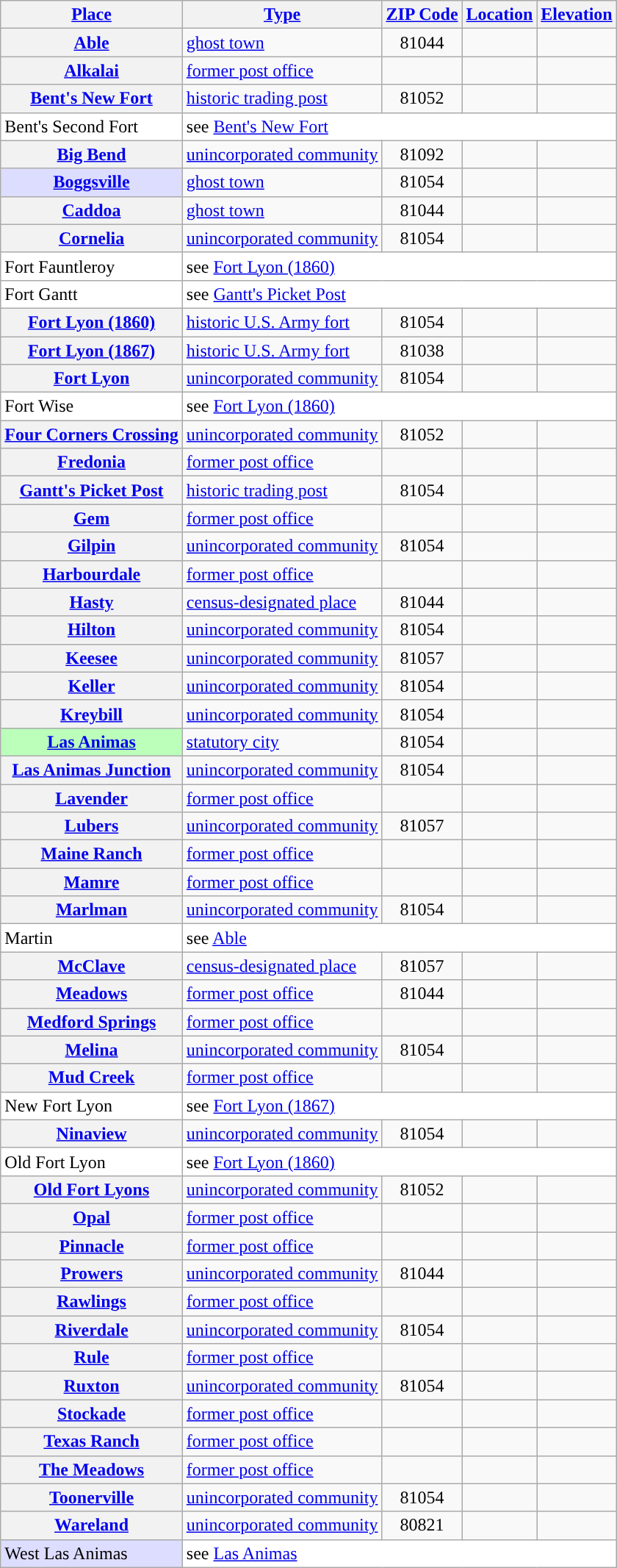<table class="wikitable sortable  plainrowheaders" style="margin:auto;">
<tr>
<th scope=col><a href='#'>Place</a></th>
<th scope=col><a href='#'>Type</a></th>
<th scope=col><a href='#'>ZIP Code</a></th>
<th scope=col><a href='#'>Location</a></th>
<th scope=col><a href='#'>Elevation</a></th>
</tr>
<tr>
<th scope=row><a href='#'>Able</a></th>
<td><a href='#'>ghost town</a></td>
<td align=center>81044</td>
<td></td>
<td align=right></td>
</tr>
<tr>
<th scope=row><a href='#'>Alkalai</a></th>
<td><a href='#'>former post office</a></td>
<td align=center></td>
<td></td>
<td></td>
</tr>
<tr>
<th scope=row><a href='#'>Bent's New Fort</a></th>
<td><a href='#'>historic trading post</a></td>
<td align=center>81052</td>
<td></td>
<td></td>
</tr>
<tr bgcolor=white>
<td>Bent's Second Fort</td>
<td colspan=4>see <a href='#'>Bent's New Fort</a></td>
</tr>
<tr>
<th scope=row><a href='#'>Big Bend</a></th>
<td><a href='#'>unincorporated community</a></td>
<td align=center>81092</td>
<td></td>
<td align=right></td>
</tr>
<tr>
<th scope=row style="background:#DDDDFF;"><a href='#'>Boggsville</a></th>
<td><a href='#'>ghost town</a></td>
<td align=center>81054</td>
<td></td>
<td align=right></td>
</tr>
<tr>
<th scope=row><a href='#'>Caddoa</a></th>
<td><a href='#'>ghost town</a></td>
<td align=center>81044</td>
<td></td>
<td align=right></td>
</tr>
<tr>
<th scope=row><a href='#'>Cornelia</a></th>
<td><a href='#'>unincorporated community</a></td>
<td align=center>81054</td>
<td></td>
<td align=right></td>
</tr>
<tr bgcolor=white>
<td>Fort Fauntleroy</td>
<td colspan=4>see <a href='#'>Fort Lyon (1860)</a></td>
</tr>
<tr bgcolor=white>
<td>Fort Gantt</td>
<td colspan=4>see <a href='#'>Gantt's Picket Post</a></td>
</tr>
<tr>
<th scope=row><a href='#'>Fort Lyon (1860)</a></th>
<td><a href='#'>historic U.S. Army fort</a></td>
<td align=center>81054</td>
<td></td>
<td></td>
</tr>
<tr>
<th scope=row><a href='#'>Fort Lyon (1867)</a></th>
<td><a href='#'>historic U.S. Army fort</a></td>
<td align=center>81038</td>
<td></td>
<td></td>
</tr>
<tr>
<th scope=row><a href='#'>Fort Lyon</a></th>
<td><a href='#'>unincorporated community</a></td>
<td align=center>81054</td>
<td></td>
<td align=right></td>
</tr>
<tr bgcolor=white>
<td>Fort Wise</td>
<td colspan=4>see <a href='#'>Fort Lyon (1860)</a></td>
</tr>
<tr>
<th scope=row><a href='#'>Four Corners Crossing</a></th>
<td><a href='#'>unincorporated community</a></td>
<td align=center>81052</td>
<td></td>
<td align=right></td>
</tr>
<tr>
<th scope=row><a href='#'>Fredonia</a></th>
<td><a href='#'>former post office</a></td>
<td align=center></td>
<td></td>
<td></td>
</tr>
<tr>
<th scope=row><a href='#'>Gantt's Picket Post</a></th>
<td><a href='#'>historic trading post</a></td>
<td align=center>81054</td>
<td></td>
<td></td>
</tr>
<tr>
<th scope=row><a href='#'>Gem</a></th>
<td><a href='#'>former post office</a></td>
<td align=center></td>
<td></td>
<td></td>
</tr>
<tr>
<th scope=row><a href='#'>Gilpin</a></th>
<td><a href='#'>unincorporated community</a></td>
<td align=center>81054</td>
<td></td>
<td align=right></td>
</tr>
<tr>
<th scope=row><a href='#'>Harbourdale</a></th>
<td><a href='#'>former post office</a></td>
<td align=center></td>
<td></td>
<td></td>
</tr>
<tr>
<th scope=row><a href='#'>Hasty</a></th>
<td><a href='#'>census-designated place</a></td>
<td align=center>81044</td>
<td></td>
<td align=right></td>
</tr>
<tr>
<th scope=row><a href='#'>Hilton</a></th>
<td><a href='#'>unincorporated community</a></td>
<td align=center>81054</td>
<td></td>
<td align=right></td>
</tr>
<tr>
<th scope=row><a href='#'>Keesee</a></th>
<td><a href='#'>unincorporated community</a></td>
<td align=center>81057</td>
<td></td>
<td align=right></td>
</tr>
<tr>
<th scope=row><a href='#'>Keller</a></th>
<td><a href='#'>unincorporated community</a></td>
<td align=center>81054</td>
<td></td>
<td align=right></td>
</tr>
<tr>
<th scope=row><a href='#'>Kreybill</a></th>
<td><a href='#'>unincorporated community</a></td>
<td align=center>81054</td>
<td></td>
<td align=right></td>
</tr>
<tr>
<th scope=row style="background:#BBFFBB;"><a href='#'>Las Animas</a></th>
<td><a href='#'>statutory city</a></td>
<td align=center>81054</td>
<td></td>
<td align=right></td>
</tr>
<tr>
<th scope=row><a href='#'>Las Animas Junction</a></th>
<td><a href='#'>unincorporated community</a></td>
<td align=center>81054</td>
<td></td>
<td align=right></td>
</tr>
<tr>
<th scope=row><a href='#'>Lavender</a></th>
<td><a href='#'>former post office</a></td>
<td align=center></td>
<td></td>
<td></td>
</tr>
<tr>
<th scope=row><a href='#'>Lubers</a></th>
<td><a href='#'>unincorporated community</a></td>
<td align=center>81057</td>
<td></td>
<td align=right></td>
</tr>
<tr>
<th scope=row><a href='#'>Maine Ranch</a></th>
<td><a href='#'>former post office</a></td>
<td align=center></td>
<td></td>
<td></td>
</tr>
<tr>
<th scope=row><a href='#'>Mamre</a></th>
<td><a href='#'>former post office</a></td>
<td align=center></td>
<td></td>
<td></td>
</tr>
<tr>
<th scope=row><a href='#'>Marlman</a></th>
<td><a href='#'>unincorporated community</a></td>
<td align=center>81054</td>
<td></td>
<td align=right></td>
</tr>
<tr bgcolor=white>
<td>Martin</td>
<td colspan=4>see <a href='#'>Able</a></td>
</tr>
<tr>
<th scope=row><a href='#'>McClave</a></th>
<td><a href='#'>census-designated place</a></td>
<td align=center>81057</td>
<td></td>
<td align=right></td>
</tr>
<tr>
<th scope=row><a href='#'>Meadows</a></th>
<td><a href='#'>former post office</a></td>
<td align=center>81044</td>
<td></td>
<td></td>
</tr>
<tr>
<th scope=row><a href='#'>Medford Springs</a></th>
<td><a href='#'>former post office</a></td>
<td align=center></td>
<td></td>
<td></td>
</tr>
<tr>
<th scope=row><a href='#'>Melina</a></th>
<td><a href='#'>unincorporated community</a></td>
<td align=center>81054</td>
<td></td>
<td align=right></td>
</tr>
<tr>
<th scope=row><a href='#'>Mud Creek</a></th>
<td><a href='#'>former post office</a></td>
<td align=center></td>
<td></td>
<td></td>
</tr>
<tr bgcolor=white>
<td>New Fort Lyon</td>
<td colspan=4>see <a href='#'>Fort Lyon (1867)</a></td>
</tr>
<tr>
<th scope=row><a href='#'>Ninaview</a></th>
<td><a href='#'>unincorporated community</a></td>
<td align=center>81054</td>
<td></td>
<td align=right></td>
</tr>
<tr bgcolor=white>
<td>Old Fort Lyon</td>
<td colspan=4>see <a href='#'>Fort Lyon (1860)</a></td>
</tr>
<tr>
<th scope=row><a href='#'>Old Fort Lyons</a></th>
<td><a href='#'>unincorporated community</a></td>
<td align=center>81052</td>
<td></td>
<td align=right></td>
</tr>
<tr>
<th scope=row><a href='#'>Opal</a></th>
<td><a href='#'>former post office</a></td>
<td align=center></td>
<td></td>
<td></td>
</tr>
<tr>
<th scope=row><a href='#'>Pinnacle</a></th>
<td><a href='#'>former post office</a></td>
<td align=center></td>
<td></td>
<td></td>
</tr>
<tr>
<th scope=row><a href='#'>Prowers</a></th>
<td><a href='#'>unincorporated community</a></td>
<td align=center>81044</td>
<td></td>
<td align=right></td>
</tr>
<tr>
<th scope=row><a href='#'>Rawlings</a></th>
<td><a href='#'>former post office</a></td>
<td align=center></td>
<td></td>
<td></td>
</tr>
<tr>
<th scope=row><a href='#'>Riverdale</a></th>
<td><a href='#'>unincorporated community</a></td>
<td align=center>81054</td>
<td></td>
<td align=right></td>
</tr>
<tr>
<th scope=row><a href='#'>Rule</a></th>
<td><a href='#'>former post office</a></td>
<td align=center></td>
<td></td>
<td></td>
</tr>
<tr>
<th scope=row><a href='#'>Ruxton</a></th>
<td><a href='#'>unincorporated community</a></td>
<td align=center>81054</td>
<td></td>
<td align=right></td>
</tr>
<tr>
<th scope=row><a href='#'>Stockade</a></th>
<td><a href='#'>former post office</a></td>
<td align=center></td>
<td></td>
<td></td>
</tr>
<tr>
<th scope=row><a href='#'>Texas Ranch</a></th>
<td><a href='#'>former post office</a></td>
<td align=center></td>
<td></td>
<td></td>
</tr>
<tr>
<th scope=row><a href='#'>The Meadows</a></th>
<td><a href='#'>former post office</a></td>
<td align=center></td>
<td></td>
<td></td>
</tr>
<tr>
<th scope=row><a href='#'>Toonerville</a></th>
<td><a href='#'>unincorporated community</a></td>
<td align=center>81054</td>
<td></td>
<td align=right></td>
</tr>
<tr>
<th scope=row><a href='#'>Wareland</a></th>
<td><a href='#'>unincorporated community</a></td>
<td align=center>80821</td>
<td></td>
<td align=right></td>
</tr>
<tr bgcolor=white>
<td style="background:#DDDDFF;">West Las Animas</td>
<td colspan=4>see <a href='#'>Las Animas</a></td>
</tr>
</table>
